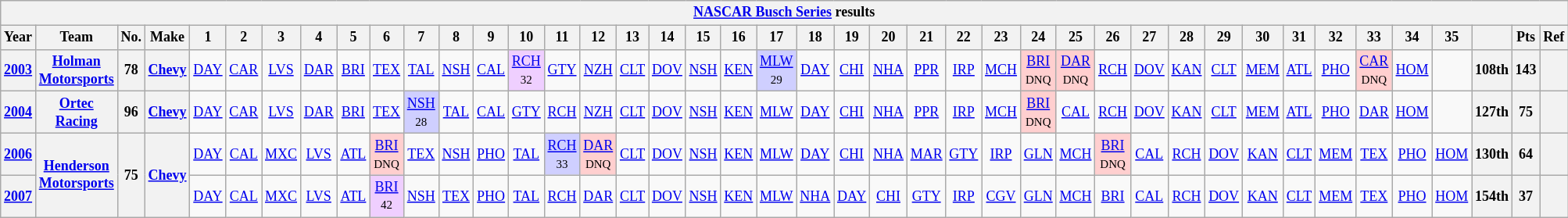<table class="wikitable" style="text-align:center; font-size:75%">
<tr>
<th colspan=45><a href='#'>NASCAR Busch Series</a> results</th>
</tr>
<tr>
<th>Year</th>
<th>Team</th>
<th>No.</th>
<th>Make</th>
<th>1</th>
<th>2</th>
<th>3</th>
<th>4</th>
<th>5</th>
<th>6</th>
<th>7</th>
<th>8</th>
<th>9</th>
<th>10</th>
<th>11</th>
<th>12</th>
<th>13</th>
<th>14</th>
<th>15</th>
<th>16</th>
<th>17</th>
<th>18</th>
<th>19</th>
<th>20</th>
<th>21</th>
<th>22</th>
<th>23</th>
<th>24</th>
<th>25</th>
<th>26</th>
<th>27</th>
<th>28</th>
<th>29</th>
<th>30</th>
<th>31</th>
<th>32</th>
<th>33</th>
<th>34</th>
<th>35</th>
<th></th>
<th>Pts</th>
<th>Ref</th>
</tr>
<tr>
<th><a href='#'>2003</a></th>
<th><a href='#'>Holman Motorsports</a></th>
<th>78</th>
<th><a href='#'>Chevy</a></th>
<td><a href='#'>DAY</a></td>
<td><a href='#'>CAR</a></td>
<td><a href='#'>LVS</a></td>
<td><a href='#'>DAR</a></td>
<td><a href='#'>BRI</a></td>
<td><a href='#'>TEX</a></td>
<td><a href='#'>TAL</a></td>
<td><a href='#'>NSH</a></td>
<td><a href='#'>CAL</a></td>
<td style="background:#EFCFFF;"><a href='#'>RCH</a><br><small>32</small></td>
<td><a href='#'>GTY</a></td>
<td><a href='#'>NZH</a></td>
<td><a href='#'>CLT</a></td>
<td><a href='#'>DOV</a></td>
<td><a href='#'>NSH</a></td>
<td><a href='#'>KEN</a></td>
<td style="background:#CFCFFF;"><a href='#'>MLW</a><br><small>29</small></td>
<td><a href='#'>DAY</a></td>
<td><a href='#'>CHI</a></td>
<td><a href='#'>NHA</a></td>
<td><a href='#'>PPR</a></td>
<td><a href='#'>IRP</a></td>
<td><a href='#'>MCH</a></td>
<td style="background:#FFCFCF;"><a href='#'>BRI</a><br><small>DNQ</small></td>
<td style="background:#FFCFCF;"><a href='#'>DAR</a><br><small>DNQ</small></td>
<td><a href='#'>RCH</a></td>
<td><a href='#'>DOV</a></td>
<td><a href='#'>KAN</a></td>
<td><a href='#'>CLT</a></td>
<td><a href='#'>MEM</a></td>
<td><a href='#'>ATL</a></td>
<td><a href='#'>PHO</a></td>
<td style="background:#FFCFCF;"><a href='#'>CAR</a><br><small>DNQ</small></td>
<td><a href='#'>HOM</a></td>
<td></td>
<th>108th</th>
<th>143</th>
<th></th>
</tr>
<tr>
<th><a href='#'>2004</a></th>
<th><a href='#'>Ortec Racing</a></th>
<th>96</th>
<th><a href='#'>Chevy</a></th>
<td><a href='#'>DAY</a></td>
<td><a href='#'>CAR</a></td>
<td><a href='#'>LVS</a></td>
<td><a href='#'>DAR</a></td>
<td><a href='#'>BRI</a></td>
<td><a href='#'>TEX</a></td>
<td style="background:#CFCFFF;"><a href='#'>NSH</a><br><small>28</small></td>
<td><a href='#'>TAL</a></td>
<td><a href='#'>CAL</a></td>
<td><a href='#'>GTY</a></td>
<td><a href='#'>RCH</a></td>
<td><a href='#'>NZH</a></td>
<td><a href='#'>CLT</a></td>
<td><a href='#'>DOV</a></td>
<td><a href='#'>NSH</a></td>
<td><a href='#'>KEN</a></td>
<td><a href='#'>MLW</a></td>
<td><a href='#'>DAY</a></td>
<td><a href='#'>CHI</a></td>
<td><a href='#'>NHA</a></td>
<td><a href='#'>PPR</a></td>
<td><a href='#'>IRP</a></td>
<td><a href='#'>MCH</a></td>
<td style="background:#FFCFCF;"><a href='#'>BRI</a><br><small>DNQ</small></td>
<td><a href='#'>CAL</a></td>
<td><a href='#'>RCH</a></td>
<td><a href='#'>DOV</a></td>
<td><a href='#'>KAN</a></td>
<td><a href='#'>CLT</a></td>
<td><a href='#'>MEM</a></td>
<td><a href='#'>ATL</a></td>
<td><a href='#'>PHO</a></td>
<td><a href='#'>DAR</a></td>
<td><a href='#'>HOM</a></td>
<td></td>
<th>127th</th>
<th>75</th>
<th></th>
</tr>
<tr>
<th><a href='#'>2006</a></th>
<th rowspan=2><a href='#'>Henderson Motorsports</a></th>
<th rowspan=2>75</th>
<th rowspan=2><a href='#'>Chevy</a></th>
<td><a href='#'>DAY</a></td>
<td><a href='#'>CAL</a></td>
<td><a href='#'>MXC</a></td>
<td><a href='#'>LVS</a></td>
<td><a href='#'>ATL</a></td>
<td style="background:#FFCFCF;"><a href='#'>BRI</a><br><small>DNQ</small></td>
<td><a href='#'>TEX</a></td>
<td><a href='#'>NSH</a></td>
<td><a href='#'>PHO</a></td>
<td><a href='#'>TAL</a></td>
<td style="background:#CFCFFF;"><a href='#'>RCH</a><br><small>33</small></td>
<td style="background:#FFCFCF;"><a href='#'>DAR</a><br><small>DNQ</small></td>
<td><a href='#'>CLT</a></td>
<td><a href='#'>DOV</a></td>
<td><a href='#'>NSH</a></td>
<td><a href='#'>KEN</a></td>
<td><a href='#'>MLW</a></td>
<td><a href='#'>DAY</a></td>
<td><a href='#'>CHI</a></td>
<td><a href='#'>NHA</a></td>
<td><a href='#'>MAR</a></td>
<td><a href='#'>GTY</a></td>
<td><a href='#'>IRP</a></td>
<td><a href='#'>GLN</a></td>
<td><a href='#'>MCH</a></td>
<td style="background:#FFCFCF;"><a href='#'>BRI</a><br><small>DNQ</small></td>
<td><a href='#'>CAL</a></td>
<td><a href='#'>RCH</a></td>
<td><a href='#'>DOV</a></td>
<td><a href='#'>KAN</a></td>
<td><a href='#'>CLT</a></td>
<td><a href='#'>MEM</a></td>
<td><a href='#'>TEX</a></td>
<td><a href='#'>PHO</a></td>
<td><a href='#'>HOM</a></td>
<th>130th</th>
<th>64</th>
<th></th>
</tr>
<tr>
<th><a href='#'>2007</a></th>
<td><a href='#'>DAY</a></td>
<td><a href='#'>CAL</a></td>
<td><a href='#'>MXC</a></td>
<td><a href='#'>LVS</a></td>
<td><a href='#'>ATL</a></td>
<td style="background:#EFCFFF;"><a href='#'>BRI</a><br><small>42</small></td>
<td><a href='#'>NSH</a></td>
<td><a href='#'>TEX</a></td>
<td><a href='#'>PHO</a></td>
<td><a href='#'>TAL</a></td>
<td><a href='#'>RCH</a></td>
<td><a href='#'>DAR</a></td>
<td><a href='#'>CLT</a></td>
<td><a href='#'>DOV</a></td>
<td><a href='#'>NSH</a></td>
<td><a href='#'>KEN</a></td>
<td><a href='#'>MLW</a></td>
<td><a href='#'>NHA</a></td>
<td><a href='#'>DAY</a></td>
<td><a href='#'>CHI</a></td>
<td><a href='#'>GTY</a></td>
<td><a href='#'>IRP</a></td>
<td><a href='#'>CGV</a></td>
<td><a href='#'>GLN</a></td>
<td><a href='#'>MCH</a></td>
<td><a href='#'>BRI</a></td>
<td><a href='#'>CAL</a></td>
<td><a href='#'>RCH</a></td>
<td><a href='#'>DOV</a></td>
<td><a href='#'>KAN</a></td>
<td><a href='#'>CLT</a></td>
<td><a href='#'>MEM</a></td>
<td><a href='#'>TEX</a></td>
<td><a href='#'>PHO</a></td>
<td><a href='#'>HOM</a></td>
<th>154th</th>
<th>37</th>
<th></th>
</tr>
</table>
